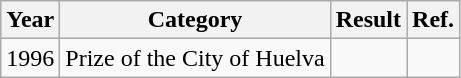<table class = "wikitable sortable">
<tr>
<th>Year</th>
<th>Category</th>
<th>Result</th>
<th>Ref.</th>
</tr>
<tr>
<td>1996</td>
<td>Prize of the City of Huelva</td>
<td></td>
<td></td>
</tr>
</table>
